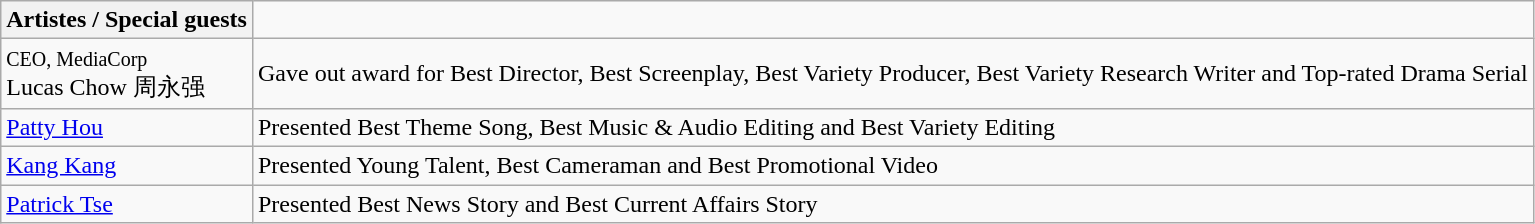<table class="wikitable">
<tr>
<th>Artistes / Special guests</th>
</tr>
<tr>
<td><small>CEO, MediaCorp</small><br>Lucas Chow 周永强</td>
<td>Gave out award for Best Director, Best Screenplay, Best Variety Producer, Best Variety Research Writer and Top-rated Drama Serial</td>
</tr>
<tr>
<td><a href='#'>Patty Hou</a></td>
<td>Presented Best Theme Song, Best Music & Audio Editing and Best Variety Editing</td>
</tr>
<tr>
<td><a href='#'>Kang Kang</a></td>
<td>Presented Young Talent, Best Cameraman and Best Promotional Video</td>
</tr>
<tr>
<td><a href='#'>Patrick Tse</a></td>
<td>Presented Best News Story and Best Current Affairs Story</td>
</tr>
</table>
